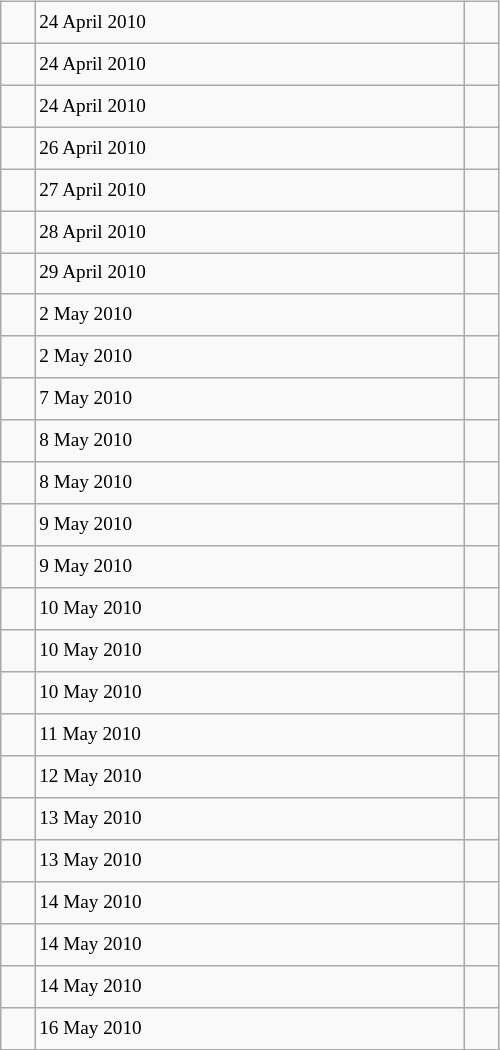<table class="wikitable" style="font-size: 80%; float: left; width: 26em; margin-right: 1em; height: 700px">
<tr>
<td></td>
<td>24 April 2010</td>
<td></td>
</tr>
<tr>
<td></td>
<td>24 April 2010</td>
<td></td>
</tr>
<tr>
<td></td>
<td>24 April 2010</td>
<td></td>
</tr>
<tr>
<td></td>
<td>26 April 2010</td>
<td></td>
</tr>
<tr>
<td></td>
<td>27 April 2010</td>
<td></td>
</tr>
<tr>
<td></td>
<td>28 April 2010</td>
<td></td>
</tr>
<tr>
<td></td>
<td>29 April 2010</td>
<td></td>
</tr>
<tr>
<td></td>
<td>2 May 2010</td>
<td></td>
</tr>
<tr>
<td></td>
<td>2 May 2010</td>
<td></td>
</tr>
<tr>
<td></td>
<td>7 May 2010</td>
<td></td>
</tr>
<tr>
<td></td>
<td>8 May 2010</td>
<td></td>
</tr>
<tr>
<td></td>
<td>8 May 2010</td>
<td></td>
</tr>
<tr>
<td></td>
<td>9 May 2010</td>
<td></td>
</tr>
<tr>
<td></td>
<td>9 May 2010</td>
<td></td>
</tr>
<tr>
<td></td>
<td>10 May 2010</td>
<td></td>
</tr>
<tr>
<td></td>
<td>10 May 2010</td>
<td></td>
</tr>
<tr>
<td></td>
<td>10 May 2010</td>
<td></td>
</tr>
<tr>
<td></td>
<td>11 May 2010</td>
<td></td>
</tr>
<tr>
<td></td>
<td>12 May 2010</td>
<td></td>
</tr>
<tr>
<td></td>
<td>13 May 2010</td>
<td></td>
</tr>
<tr>
<td></td>
<td>13 May 2010</td>
<td></td>
</tr>
<tr>
<td></td>
<td>14 May 2010</td>
<td></td>
</tr>
<tr>
<td></td>
<td>14 May 2010</td>
<td></td>
</tr>
<tr>
<td></td>
<td>14 May 2010</td>
<td></td>
</tr>
<tr>
<td></td>
<td>16 May 2010</td>
<td></td>
</tr>
</table>
